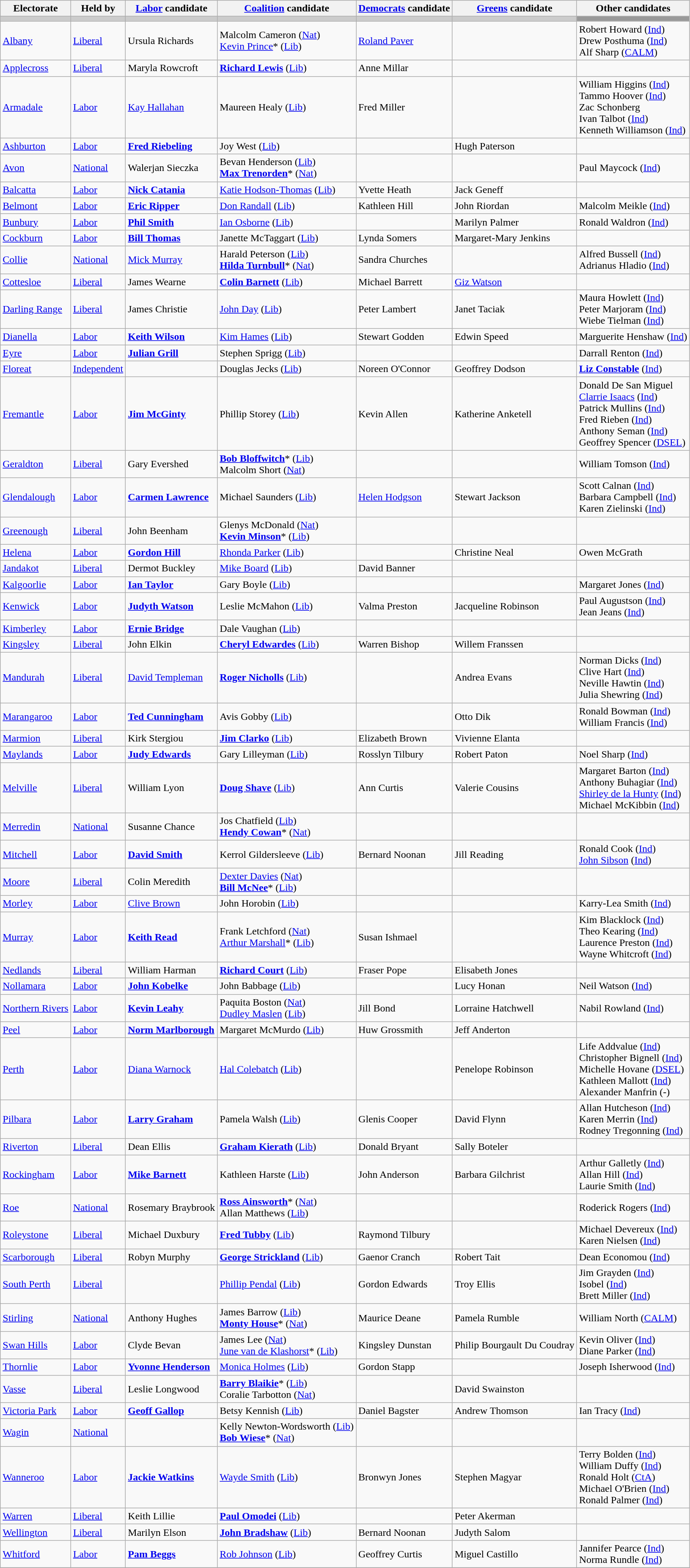<table class="wikitable">
<tr>
<th>Electorate</th>
<th>Held by</th>
<th><a href='#'>Labor</a> candidate</th>
<th><a href='#'>Coalition</a> candidate</th>
<th><a href='#'>Democrats</a> candidate</th>
<th><a href='#'>Greens</a> candidate</th>
<th>Other candidates</th>
</tr>
<tr bgcolor="#cccccc">
<td></td>
<td></td>
<td></td>
<td></td>
<td></td>
<td></td>
<td bgcolor="#999999"></td>
</tr>
<tr>
<td><a href='#'>Albany</a></td>
<td><a href='#'>Liberal</a></td>
<td>Ursula Richards</td>
<td>Malcolm Cameron (<a href='#'>Nat</a>) <br> <a href='#'>Kevin Prince</a>* (<a href='#'>Lib</a>)</td>
<td><a href='#'>Roland Paver</a></td>
<td></td>
<td>Robert Howard (<a href='#'>Ind</a>) <br> Drew Posthuma (<a href='#'>Ind</a>) <br> Alf Sharp (<a href='#'>CALM</a>)</td>
</tr>
<tr>
<td><a href='#'>Applecross</a></td>
<td><a href='#'>Liberal</a></td>
<td>Maryla Rowcroft</td>
<td><strong><a href='#'>Richard Lewis</a></strong> (<a href='#'>Lib</a>)</td>
<td>Anne Millar</td>
<td></td>
<td></td>
</tr>
<tr>
<td><a href='#'>Armadale</a></td>
<td><a href='#'>Labor</a></td>
<td><a href='#'>Kay Hallahan</a></td>
<td>Maureen Healy (<a href='#'>Lib</a>)</td>
<td>Fred Miller</td>
<td></td>
<td>William Higgins (<a href='#'>Ind</a>) <br> Tammo Hoover (<a href='#'>Ind</a>) <br> Zac Schonberg <br> Ivan Talbot (<a href='#'>Ind</a>) <br> Kenneth Williamson (<a href='#'>Ind</a>)</td>
</tr>
<tr>
<td><a href='#'>Ashburton</a></td>
<td><a href='#'>Labor</a></td>
<td><strong><a href='#'>Fred Riebeling</a></strong></td>
<td>Joy West (<a href='#'>Lib</a>)</td>
<td></td>
<td>Hugh Paterson</td>
<td></td>
</tr>
<tr>
<td><a href='#'>Avon</a></td>
<td><a href='#'>National</a></td>
<td>Walerjan Sieczka</td>
<td>Bevan Henderson (<a href='#'>Lib</a>) <br> <strong><a href='#'>Max Trenorden</a></strong>* (<a href='#'>Nat</a>)</td>
<td></td>
<td></td>
<td>Paul Maycock (<a href='#'>Ind</a>)</td>
</tr>
<tr>
<td><a href='#'>Balcatta</a></td>
<td><a href='#'>Labor</a></td>
<td><strong><a href='#'>Nick Catania</a></strong></td>
<td><a href='#'>Katie Hodson-Thomas</a> (<a href='#'>Lib</a>)</td>
<td>Yvette Heath</td>
<td>Jack Geneff</td>
<td></td>
</tr>
<tr>
<td><a href='#'>Belmont</a></td>
<td><a href='#'>Labor</a></td>
<td><strong><a href='#'>Eric Ripper</a></strong></td>
<td><a href='#'>Don Randall</a> (<a href='#'>Lib</a>)</td>
<td>Kathleen Hill</td>
<td>John Riordan</td>
<td>Malcolm Meikle (<a href='#'>Ind</a>)</td>
</tr>
<tr>
<td><a href='#'>Bunbury</a></td>
<td><a href='#'>Labor</a></td>
<td><strong><a href='#'>Phil Smith</a></strong></td>
<td><a href='#'>Ian Osborne</a> (<a href='#'>Lib</a>)</td>
<td></td>
<td>Marilyn Palmer</td>
<td>Ronald Waldron (<a href='#'>Ind</a>)</td>
</tr>
<tr>
<td><a href='#'>Cockburn</a></td>
<td><a href='#'>Labor</a></td>
<td><strong><a href='#'>Bill Thomas</a></strong></td>
<td>Janette McTaggart (<a href='#'>Lib</a>)</td>
<td>Lynda Somers</td>
<td>Margaret-Mary Jenkins</td>
<td></td>
</tr>
<tr>
<td><a href='#'>Collie</a></td>
<td><a href='#'>National</a></td>
<td><a href='#'>Mick Murray</a></td>
<td>Harald Peterson (<a href='#'>Lib</a>) <br> <strong><a href='#'>Hilda Turnbull</a></strong>* (<a href='#'>Nat</a>)</td>
<td>Sandra Churches</td>
<td></td>
<td>Alfred Bussell (<a href='#'>Ind</a>) <br> Adrianus Hladio (<a href='#'>Ind</a>)</td>
</tr>
<tr>
<td><a href='#'>Cottesloe</a></td>
<td><a href='#'>Liberal</a></td>
<td>James Wearne</td>
<td><strong><a href='#'>Colin Barnett</a></strong> (<a href='#'>Lib</a>)</td>
<td>Michael Barrett</td>
<td><a href='#'>Giz Watson</a></td>
<td></td>
</tr>
<tr>
<td><a href='#'>Darling Range</a></td>
<td><a href='#'>Liberal</a></td>
<td>James Christie</td>
<td><a href='#'>John Day</a> (<a href='#'>Lib</a>)</td>
<td>Peter Lambert</td>
<td>Janet Taciak</td>
<td>Maura Howlett (<a href='#'>Ind</a>) <br> Peter Marjoram (<a href='#'>Ind</a>) <br> Wiebe Tielman (<a href='#'>Ind</a>)</td>
</tr>
<tr>
<td><a href='#'>Dianella</a></td>
<td><a href='#'>Labor</a></td>
<td><strong><a href='#'>Keith Wilson</a></strong></td>
<td><a href='#'>Kim Hames</a> (<a href='#'>Lib</a>)</td>
<td>Stewart Godden</td>
<td>Edwin Speed</td>
<td>Marguerite Henshaw (<a href='#'>Ind</a>)</td>
</tr>
<tr>
<td><a href='#'>Eyre</a></td>
<td><a href='#'>Labor</a></td>
<td><strong><a href='#'>Julian Grill</a></strong></td>
<td>Stephen Sprigg (<a href='#'>Lib</a>)</td>
<td></td>
<td></td>
<td>Darrall Renton (<a href='#'>Ind</a>)</td>
</tr>
<tr>
<td><a href='#'>Floreat</a></td>
<td><a href='#'>Independent</a></td>
<td></td>
<td>Douglas Jecks (<a href='#'>Lib</a>)</td>
<td>Noreen O'Connor</td>
<td>Geoffrey Dodson</td>
<td><strong><a href='#'>Liz Constable</a></strong> (<a href='#'>Ind</a>)</td>
</tr>
<tr>
<td><a href='#'>Fremantle</a></td>
<td><a href='#'>Labor</a></td>
<td><strong><a href='#'>Jim McGinty</a></strong></td>
<td>Phillip Storey (<a href='#'>Lib</a>)</td>
<td>Kevin Allen</td>
<td>Katherine Anketell</td>
<td>Donald De San Miguel <br> <a href='#'>Clarrie Isaacs</a> (<a href='#'>Ind</a>) <br> Patrick Mullins (<a href='#'>Ind</a>) <br> Fred Rieben (<a href='#'>Ind</a>) <br> Anthony Seman (<a href='#'>Ind</a>) <br> Geoffrey Spencer (<a href='#'>DSEL</a>)</td>
</tr>
<tr>
<td><a href='#'>Geraldton</a></td>
<td><a href='#'>Liberal</a></td>
<td>Gary Evershed</td>
<td><strong><a href='#'>Bob Bloffwitch</a></strong>* (<a href='#'>Lib</a>) <br> Malcolm Short (<a href='#'>Nat</a>)</td>
<td></td>
<td></td>
<td>William Tomson (<a href='#'>Ind</a>)</td>
</tr>
<tr>
<td><a href='#'>Glendalough</a></td>
<td><a href='#'>Labor</a></td>
<td><strong><a href='#'>Carmen Lawrence</a></strong></td>
<td>Michael Saunders (<a href='#'>Lib</a>)</td>
<td><a href='#'>Helen Hodgson</a></td>
<td>Stewart Jackson</td>
<td>Scott Calnan (<a href='#'>Ind</a>) <br> Barbara Campbell (<a href='#'>Ind</a>) <br> Karen Zielinski (<a href='#'>Ind</a>)</td>
</tr>
<tr>
<td><a href='#'>Greenough</a></td>
<td><a href='#'>Liberal</a></td>
<td>John Beenham</td>
<td>Glenys McDonald (<a href='#'>Nat</a>) <br> <strong><a href='#'>Kevin Minson</a></strong>* (<a href='#'>Lib</a>)</td>
<td></td>
<td></td>
<td></td>
</tr>
<tr>
<td><a href='#'>Helena</a></td>
<td><a href='#'>Labor</a></td>
<td><strong><a href='#'>Gordon Hill</a></strong></td>
<td><a href='#'>Rhonda Parker</a> (<a href='#'>Lib</a>)</td>
<td></td>
<td>Christine Neal</td>
<td>Owen McGrath</td>
</tr>
<tr>
<td><a href='#'>Jandakot</a></td>
<td><a href='#'>Liberal</a></td>
<td>Dermot Buckley</td>
<td><a href='#'>Mike Board</a> (<a href='#'>Lib</a>)</td>
<td>David Banner</td>
<td></td>
<td></td>
</tr>
<tr>
<td><a href='#'>Kalgoorlie</a></td>
<td><a href='#'>Labor</a></td>
<td><strong><a href='#'>Ian Taylor</a></strong></td>
<td>Gary Boyle (<a href='#'>Lib</a>)</td>
<td></td>
<td></td>
<td>Margaret Jones (<a href='#'>Ind</a>)</td>
</tr>
<tr>
<td><a href='#'>Kenwick</a></td>
<td><a href='#'>Labor</a></td>
<td><strong><a href='#'>Judyth Watson</a></strong></td>
<td>Leslie McMahon (<a href='#'>Lib</a>)</td>
<td>Valma Preston</td>
<td>Jacqueline Robinson</td>
<td>Paul Augustson (<a href='#'>Ind</a>) <br> Jean Jeans (<a href='#'>Ind</a>)</td>
</tr>
<tr>
<td><a href='#'>Kimberley</a></td>
<td><a href='#'>Labor</a></td>
<td><strong><a href='#'>Ernie Bridge</a></strong></td>
<td>Dale Vaughan (<a href='#'>Lib</a>)</td>
<td></td>
<td></td>
<td></td>
</tr>
<tr>
<td><a href='#'>Kingsley</a></td>
<td><a href='#'>Liberal</a></td>
<td>John Elkin</td>
<td><strong><a href='#'>Cheryl Edwardes</a></strong> (<a href='#'>Lib</a>)</td>
<td>Warren Bishop</td>
<td>Willem Franssen</td>
<td></td>
</tr>
<tr>
<td><a href='#'>Mandurah</a></td>
<td><a href='#'>Liberal</a></td>
<td><a href='#'>David Templeman</a></td>
<td><strong><a href='#'>Roger Nicholls</a></strong> (<a href='#'>Lib</a>)</td>
<td></td>
<td>Andrea Evans</td>
<td>Norman Dicks (<a href='#'>Ind</a>) <br> Clive Hart (<a href='#'>Ind</a>) <br> Neville Hawtin (<a href='#'>Ind</a>) <br> Julia Shewring (<a href='#'>Ind</a>)</td>
</tr>
<tr>
<td><a href='#'>Marangaroo</a></td>
<td><a href='#'>Labor</a></td>
<td><strong><a href='#'>Ted Cunningham</a></strong></td>
<td>Avis Gobby (<a href='#'>Lib</a>)</td>
<td></td>
<td>Otto Dik</td>
<td>Ronald Bowman (<a href='#'>Ind</a>) <br> William Francis (<a href='#'>Ind</a>)</td>
</tr>
<tr>
<td><a href='#'>Marmion</a></td>
<td><a href='#'>Liberal</a></td>
<td>Kirk Stergiou</td>
<td><strong><a href='#'>Jim Clarko</a></strong> (<a href='#'>Lib</a>)</td>
<td>Elizabeth Brown</td>
<td>Vivienne Elanta</td>
<td></td>
</tr>
<tr>
<td><a href='#'>Maylands</a></td>
<td><a href='#'>Labor</a></td>
<td><strong><a href='#'>Judy Edwards</a></strong></td>
<td>Gary Lilleyman (<a href='#'>Lib</a>)</td>
<td>Rosslyn Tilbury</td>
<td>Robert Paton</td>
<td>Noel Sharp (<a href='#'>Ind</a>)</td>
</tr>
<tr>
<td><a href='#'>Melville</a></td>
<td><a href='#'>Liberal</a></td>
<td>William Lyon</td>
<td><strong><a href='#'>Doug Shave</a></strong> (<a href='#'>Lib</a>)</td>
<td>Ann Curtis</td>
<td>Valerie Cousins</td>
<td>Margaret Barton (<a href='#'>Ind</a>) <br> Anthony Buhagiar (<a href='#'>Ind</a>) <br> <a href='#'>Shirley de la Hunty</a> (<a href='#'>Ind</a>) <br>  Michael McKibbin (<a href='#'>Ind</a>)</td>
</tr>
<tr>
<td><a href='#'>Merredin</a></td>
<td><a href='#'>National</a></td>
<td>Susanne Chance</td>
<td>Jos Chatfield (<a href='#'>Lib</a>) <br> <strong><a href='#'>Hendy Cowan</a></strong>* (<a href='#'>Nat</a>)</td>
<td></td>
<td></td>
<td></td>
</tr>
<tr>
<td><a href='#'>Mitchell</a></td>
<td><a href='#'>Labor</a></td>
<td><strong><a href='#'>David Smith</a></strong></td>
<td>Kerrol Gildersleeve (<a href='#'>Lib</a>)</td>
<td>Bernard Noonan</td>
<td>Jill Reading</td>
<td>Ronald Cook (<a href='#'>Ind</a>) <br> <a href='#'>John Sibson</a> (<a href='#'>Ind</a>)</td>
</tr>
<tr>
<td><a href='#'>Moore</a></td>
<td><a href='#'>Liberal</a></td>
<td>Colin Meredith</td>
<td><a href='#'>Dexter Davies</a> (<a href='#'>Nat</a>) <br> <strong><a href='#'>Bill McNee</a></strong>* (<a href='#'>Lib</a>)</td>
<td></td>
<td></td>
<td></td>
</tr>
<tr>
<td><a href='#'>Morley</a></td>
<td><a href='#'>Labor</a></td>
<td><a href='#'>Clive Brown</a></td>
<td>John Horobin (<a href='#'>Lib</a>)</td>
<td></td>
<td></td>
<td>Karry-Lea Smith (<a href='#'>Ind</a>)</td>
</tr>
<tr>
<td><a href='#'>Murray</a></td>
<td><a href='#'>Labor</a></td>
<td><strong><a href='#'>Keith Read</a></strong></td>
<td>Frank Letchford (<a href='#'>Nat</a>) <br> <a href='#'>Arthur Marshall</a>* (<a href='#'>Lib</a>)</td>
<td>Susan Ishmael</td>
<td></td>
<td>Kim Blacklock (<a href='#'>Ind</a>) <br> Theo Kearing (<a href='#'>Ind</a>) <br> Laurence Preston (<a href='#'>Ind</a>) <br> Wayne Whitcroft (<a href='#'>Ind</a>)</td>
</tr>
<tr>
<td><a href='#'>Nedlands</a></td>
<td><a href='#'>Liberal</a></td>
<td>William Harman</td>
<td><strong><a href='#'>Richard Court</a></strong> (<a href='#'>Lib</a>)</td>
<td>Fraser Pope</td>
<td>Elisabeth Jones</td>
<td></td>
</tr>
<tr>
<td><a href='#'>Nollamara</a></td>
<td><a href='#'>Labor</a></td>
<td><strong><a href='#'>John Kobelke</a></strong></td>
<td>John Babbage (<a href='#'>Lib</a>)</td>
<td></td>
<td>Lucy Honan</td>
<td>Neil Watson (<a href='#'>Ind</a>)</td>
</tr>
<tr>
<td><a href='#'>Northern Rivers</a></td>
<td><a href='#'>Labor</a></td>
<td><strong><a href='#'>Kevin Leahy</a></strong></td>
<td>Paquita Boston (<a href='#'>Nat</a>) <br> <a href='#'>Dudley Maslen</a> (<a href='#'>Lib</a>)</td>
<td>Jill Bond</td>
<td>Lorraine Hatchwell</td>
<td>Nabil Rowland (<a href='#'>Ind</a>)</td>
</tr>
<tr>
<td><a href='#'>Peel</a></td>
<td><a href='#'>Labor</a></td>
<td><strong><a href='#'>Norm Marlborough</a></strong></td>
<td>Margaret McMurdo (<a href='#'>Lib</a>)</td>
<td>Huw Grossmith</td>
<td>Jeff Anderton</td>
<td></td>
</tr>
<tr>
<td><a href='#'>Perth</a></td>
<td><a href='#'>Labor</a></td>
<td><a href='#'>Diana Warnock</a></td>
<td><a href='#'>Hal Colebatch</a> (<a href='#'>Lib</a>)</td>
<td></td>
<td>Penelope Robinson</td>
<td>Life Addvalue (<a href='#'>Ind</a>) <br> Christopher Bignell (<a href='#'>Ind</a>) <br> Michelle Hovane (<a href='#'>DSEL</a>) <br> Kathleen Mallott (<a href='#'>Ind</a>) <br> Alexander Manfrin (-)</td>
</tr>
<tr>
<td><a href='#'>Pilbara</a></td>
<td><a href='#'>Labor</a></td>
<td><strong><a href='#'>Larry Graham</a></strong></td>
<td>Pamela Walsh (<a href='#'>Lib</a>)</td>
<td>Glenis Cooper</td>
<td>David Flynn</td>
<td>Allan Hutcheson (<a href='#'>Ind</a>) <br> Karen Merrin (<a href='#'>Ind</a>) <br> Rodney Tregonning (<a href='#'>Ind</a>)</td>
</tr>
<tr>
<td><a href='#'>Riverton</a></td>
<td><a href='#'>Liberal</a></td>
<td>Dean Ellis</td>
<td><strong><a href='#'>Graham Kierath</a></strong> (<a href='#'>Lib</a>)</td>
<td>Donald Bryant</td>
<td>Sally Boteler</td>
<td></td>
</tr>
<tr>
<td><a href='#'>Rockingham</a></td>
<td><a href='#'>Labor</a></td>
<td><strong><a href='#'>Mike Barnett</a></strong></td>
<td>Kathleen Harste (<a href='#'>Lib</a>)</td>
<td>John Anderson</td>
<td>Barbara Gilchrist</td>
<td>Arthur Galletly (<a href='#'>Ind</a>) <br> Allan Hill (<a href='#'>Ind</a>) <br> Laurie Smith (<a href='#'>Ind</a>)</td>
</tr>
<tr>
<td><a href='#'>Roe</a></td>
<td><a href='#'>National</a></td>
<td>Rosemary Braybrook</td>
<td><strong><a href='#'>Ross Ainsworth</a></strong>* (<a href='#'>Nat</a>) <br> Allan Matthews (<a href='#'>Lib</a>)</td>
<td></td>
<td></td>
<td>Roderick Rogers (<a href='#'>Ind</a>)</td>
</tr>
<tr>
<td><a href='#'>Roleystone</a></td>
<td><a href='#'>Liberal</a></td>
<td>Michael Duxbury</td>
<td><strong><a href='#'>Fred Tubby</a></strong> (<a href='#'>Lib</a>)</td>
<td>Raymond Tilbury</td>
<td></td>
<td>Michael Devereux (<a href='#'>Ind</a>) <br> Karen Nielsen (<a href='#'>Ind</a>)</td>
</tr>
<tr>
<td><a href='#'>Scarborough</a></td>
<td><a href='#'>Liberal</a></td>
<td>Robyn Murphy</td>
<td><strong><a href='#'>George Strickland</a></strong> (<a href='#'>Lib</a>)</td>
<td>Gaenor Cranch</td>
<td>Robert Tait</td>
<td>Dean Economou (<a href='#'>Ind</a>)</td>
</tr>
<tr>
<td><a href='#'>South Perth</a></td>
<td><a href='#'>Liberal</a></td>
<td></td>
<td><a href='#'>Phillip Pendal</a> (<a href='#'>Lib</a>)</td>
<td>Gordon Edwards</td>
<td>Troy Ellis</td>
<td>Jim Grayden (<a href='#'>Ind</a>) <br> Isobel (<a href='#'>Ind</a>) <br> Brett Miller (<a href='#'>Ind</a>)</td>
</tr>
<tr>
<td><a href='#'>Stirling</a></td>
<td><a href='#'>National</a></td>
<td>Anthony Hughes</td>
<td>James Barrow (<a href='#'>Lib</a>) <br> <strong><a href='#'>Monty House</a></strong>* (<a href='#'>Nat</a>)</td>
<td>Maurice Deane</td>
<td>Pamela Rumble</td>
<td>William North (<a href='#'>CALM</a>)</td>
</tr>
<tr>
<td><a href='#'>Swan Hills</a></td>
<td><a href='#'>Labor</a></td>
<td>Clyde Bevan</td>
<td>James Lee (<a href='#'>Nat</a>) <br> <a href='#'>June van de Klashorst</a>* (<a href='#'>Lib</a>)</td>
<td>Kingsley Dunstan</td>
<td>Philip Bourgault Du Coudray</td>
<td>Kevin Oliver (<a href='#'>Ind</a>) <br> Diane Parker (<a href='#'>Ind</a>)</td>
</tr>
<tr>
<td><a href='#'>Thornlie</a></td>
<td><a href='#'>Labor</a></td>
<td><strong><a href='#'>Yvonne Henderson</a></strong></td>
<td><a href='#'>Monica Holmes</a> (<a href='#'>Lib</a>)</td>
<td>Gordon Stapp</td>
<td></td>
<td>Joseph Isherwood (<a href='#'>Ind</a>)</td>
</tr>
<tr>
<td><a href='#'>Vasse</a></td>
<td><a href='#'>Liberal</a></td>
<td>Leslie Longwood</td>
<td><strong><a href='#'>Barry Blaikie</a></strong>* (<a href='#'>Lib</a>) <br> Coralie Tarbotton (<a href='#'>Nat</a>)</td>
<td></td>
<td>David Swainston</td>
<td></td>
</tr>
<tr>
<td><a href='#'>Victoria Park</a></td>
<td><a href='#'>Labor</a></td>
<td><strong><a href='#'>Geoff Gallop</a></strong></td>
<td>Betsy Kennish (<a href='#'>Lib</a>)</td>
<td>Daniel Bagster</td>
<td>Andrew Thomson</td>
<td>Ian Tracy (<a href='#'>Ind</a>)</td>
</tr>
<tr>
<td><a href='#'>Wagin</a></td>
<td><a href='#'>National</a></td>
<td></td>
<td>Kelly Newton-Wordsworth (<a href='#'>Lib</a>) <br> <strong><a href='#'>Bob Wiese</a></strong>* (<a href='#'>Nat</a>)</td>
<td></td>
<td></td>
<td></td>
</tr>
<tr>
<td><a href='#'>Wanneroo</a></td>
<td><a href='#'>Labor</a></td>
<td><strong><a href='#'>Jackie Watkins</a></strong></td>
<td><a href='#'>Wayde Smith</a> (<a href='#'>Lib</a>)</td>
<td>Bronwyn Jones</td>
<td>Stephen Magyar</td>
<td>Terry Bolden (<a href='#'>Ind</a>) <br> William Duffy (<a href='#'>Ind</a>) <br> Ronald Holt (<a href='#'>CtA</a>) <br> Michael O'Brien (<a href='#'>Ind</a>)  <br> Ronald Palmer (<a href='#'>Ind</a>)</td>
</tr>
<tr>
<td><a href='#'>Warren</a></td>
<td><a href='#'>Liberal</a></td>
<td>Keith Lillie</td>
<td><strong><a href='#'>Paul Omodei</a></strong> (<a href='#'>Lib</a>)</td>
<td></td>
<td>Peter Akerman</td>
<td></td>
</tr>
<tr>
<td><a href='#'>Wellington</a></td>
<td><a href='#'>Liberal</a></td>
<td>Marilyn Elson</td>
<td><strong><a href='#'>John Bradshaw</a></strong> (<a href='#'>Lib</a>)</td>
<td>Bernard Noonan</td>
<td>Judyth Salom</td>
<td></td>
</tr>
<tr>
<td><a href='#'>Whitford</a></td>
<td><a href='#'>Labor</a></td>
<td><strong><a href='#'>Pam Beggs</a></strong></td>
<td><a href='#'>Rob Johnson</a> (<a href='#'>Lib</a>)</td>
<td>Geoffrey Curtis</td>
<td>Miguel Castillo</td>
<td>Jannifer Pearce (<a href='#'>Ind</a>) <br> Norma Rundle (<a href='#'>Ind</a>)</td>
</tr>
<tr>
</tr>
</table>
